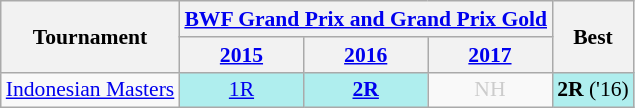<table style='font-size: 90%; text-align:center;' class='wikitable'>
<tr>
<th rowspan="2">Tournament</th>
<th colspan="3"><strong><a href='#'>BWF Grand Prix and Grand Prix Gold</a></strong></th>
<th rowspan="2">Best</th>
</tr>
<tr>
<th><a href='#'>2015</a></th>
<th><a href='#'>2016</a></th>
<th><a href='#'>2017</a></th>
</tr>
<tr>
<td align=left><a href='#'>Indonesian Masters</a></td>
<td bgcolor=AFEEEE><a href='#'>1R</a></td>
<td bgcolor=AFEEEE><a href='#'><strong>2R</strong></a></td>
<td style=color:#ccc>NH</td>
<td bgcolor=AFEEEE><strong>2R</strong> ('16)</td>
</tr>
</table>
